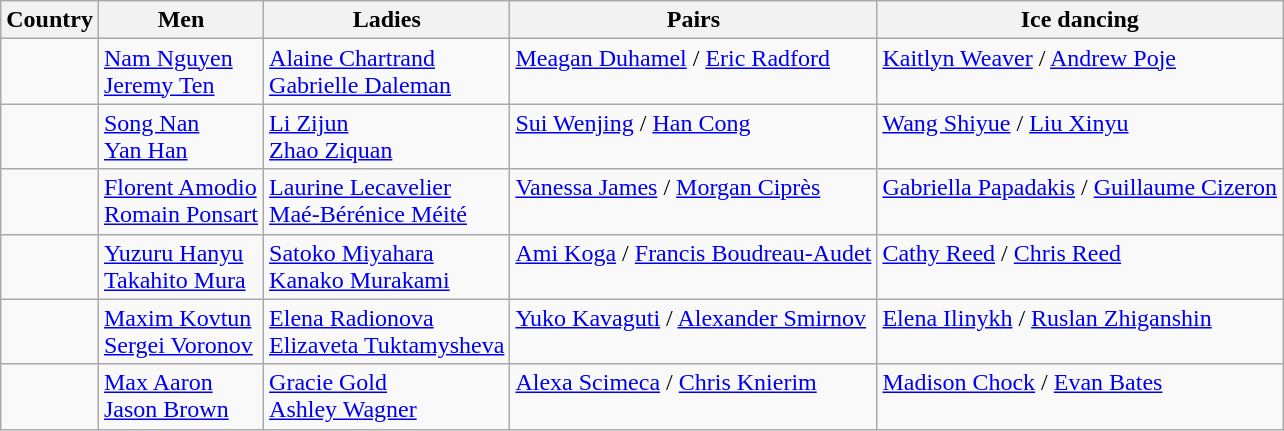<table class="wikitable">
<tr>
<th>Country</th>
<th>Men</th>
<th>Ladies</th>
<th>Pairs</th>
<th>Ice dancing</th>
</tr>
<tr valign=top>
<td></td>
<td><a href='#'>Nam Nguyen</a> <br> <a href='#'>Jeremy Ten</a></td>
<td><a href='#'>Alaine Chartrand</a> <br> <a href='#'>Gabrielle Daleman</a></td>
<td><a href='#'>Meagan Duhamel</a> / <a href='#'>Eric Radford</a></td>
<td><a href='#'>Kaitlyn Weaver</a> / <a href='#'>Andrew Poje</a></td>
</tr>
<tr valign=top>
<td></td>
<td><a href='#'>Song Nan</a> <br> <a href='#'>Yan Han</a></td>
<td><a href='#'>Li Zijun</a> <br> <a href='#'>Zhao Ziquan</a></td>
<td><a href='#'>Sui Wenjing</a> / <a href='#'>Han Cong</a></td>
<td><a href='#'>Wang Shiyue</a> / <a href='#'>Liu Xinyu</a></td>
</tr>
<tr valign=top>
<td></td>
<td><a href='#'>Florent Amodio</a> <br> <a href='#'>Romain Ponsart</a></td>
<td><a href='#'>Laurine Lecavelier</a><br> <a href='#'>Maé-Bérénice Méité</a></td>
<td><a href='#'>Vanessa James</a> / <a href='#'>Morgan Ciprès</a></td>
<td><a href='#'>Gabriella Papadakis</a> / <a href='#'>Guillaume Cizeron</a></td>
</tr>
<tr valign=top>
<td></td>
<td><a href='#'>Yuzuru Hanyu</a> <br> <a href='#'>Takahito Mura</a></td>
<td><a href='#'>Satoko Miyahara</a> <br> <a href='#'>Kanako Murakami</a></td>
<td><a href='#'>Ami Koga</a> / <a href='#'>Francis Boudreau-Audet</a></td>
<td><a href='#'>Cathy Reed</a> / <a href='#'>Chris Reed</a></td>
</tr>
<tr valign=top>
<td></td>
<td><a href='#'>Maxim Kovtun</a> <br> <a href='#'>Sergei Voronov</a></td>
<td><a href='#'>Elena Radionova</a> <br> <a href='#'>Elizaveta Tuktamysheva</a></td>
<td><a href='#'>Yuko Kavaguti</a> / <a href='#'>Alexander Smirnov</a></td>
<td><a href='#'>Elena Ilinykh</a> / <a href='#'>Ruslan Zhiganshin</a></td>
</tr>
<tr valign=top>
<td></td>
<td><a href='#'>Max Aaron</a> <br> <a href='#'>Jason Brown</a></td>
<td><a href='#'>Gracie Gold</a> <br> <a href='#'>Ashley Wagner</a></td>
<td><a href='#'>Alexa Scimeca</a> / <a href='#'>Chris Knierim</a></td>
<td><a href='#'>Madison Chock</a> / <a href='#'>Evan Bates</a></td>
</tr>
</table>
